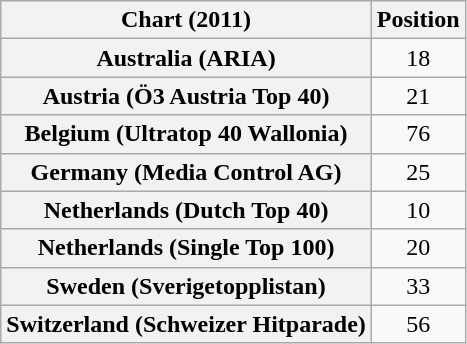<table class="wikitable sortable plainrowheaders">
<tr>
<th scope="col">Chart (2011)</th>
<th scope="col">Position</th>
</tr>
<tr>
<th scope="row">Australia (ARIA)</th>
<td style="text-align:center;">18</td>
</tr>
<tr>
<th scope="row">Austria (Ö3 Austria Top 40)</th>
<td style="text-align:center;">21</td>
</tr>
<tr>
<th scope="row">Belgium (Ultratop 40 Wallonia)</th>
<td style="text-align:center;">76</td>
</tr>
<tr>
<th scope="row">Germany (Media Control AG)</th>
<td style="text-align:center;">25</td>
</tr>
<tr>
<th scope="row">Netherlands (Dutch Top 40)</th>
<td style="text-align:center;">10</td>
</tr>
<tr>
<th scope="row">Netherlands (Single Top 100)</th>
<td style="text-align:center;">20</td>
</tr>
<tr>
<th scope="row">Sweden (Sverigetopplistan)</th>
<td style="text-align:center;">33</td>
</tr>
<tr>
<th scope="row">Switzerland (Schweizer Hitparade)</th>
<td style="text-align:center;">56</td>
</tr>
</table>
